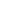<table style="width:22%; text-align:center;">
<tr style="color:white;">
<td style="background:"><strong>8</strong></td>
</tr>
</table>
